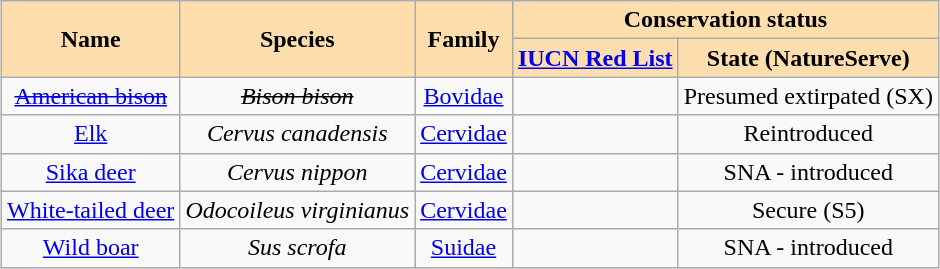<table class="wikitable" style="margin:1em auto; text-align:center;">
<tr>
<th rowspan="2" style="background:navajowhite">Name</th>
<th rowspan="2" style="background:navajowhite">Species</th>
<th rowspan="2" style="background:navajowhite">Family</th>
<th colspan="2" style="background:navajowhite">Conservation status</th>
</tr>
<tr>
<th style="background:navajowhite"><a href='#'>IUCN Red List</a></th>
<th style="background:navajowhite">State (NatureServe)</th>
</tr>
<tr>
<td><a href='#'><s>American bison</s></a></td>
<td><em><s>Bison bison</s></em></td>
<td><a href='#'>Bovidae</a></td>
<td></td>
<td>Presumed extirpated (SX)</td>
</tr>
<tr>
<td><a href='#'>Elk</a></td>
<td><em>Cervus canadensis</em></td>
<td><a href='#'>Cervidae</a></td>
<td></td>
<td>Reintroduced</td>
</tr>
<tr>
<td><a href='#'>Sika deer</a></td>
<td><em>Cervus nippon</em></td>
<td><a href='#'>Cervidae</a></td>
<td></td>
<td>SNA - introduced</td>
</tr>
<tr>
<td><a href='#'>White-tailed deer</a></td>
<td><em>Odocoileus virginianus</em></td>
<td><a href='#'>Cervidae</a></td>
<td></td>
<td>Secure (S5)</td>
</tr>
<tr>
<td><a href='#'>Wild boar</a></td>
<td><em>Sus scrofa</em></td>
<td><a href='#'>Suidae</a></td>
<td></td>
<td>SNA - introduced</td>
</tr>
</table>
